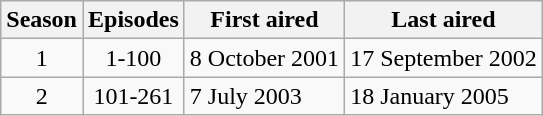<table class="wikitable" style="text-align:left;">
<tr>
<th rowspan="1">Season</th>
<th rowspan="1">Episodes</th>
<th colspan="1">First aired</th>
<th colspan="1">Last aired</th>
</tr>
<tr>
<td style="text-align: center;">1</td>
<td style="text-align: center;">1-100</td>
<td>8 October 2001</td>
<td>17 September 2002</td>
</tr>
<tr>
<td style="text-align: center;">2</td>
<td style="text-align: center;">101-261</td>
<td>7 July 2003</td>
<td>18 January 2005</td>
</tr>
</table>
